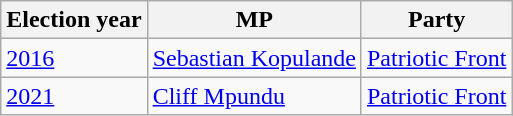<table class=wikitable>
<tr>
<th>Election year</th>
<th>MP</th>
<th>Party</th>
</tr>
<tr>
<td><a href='#'>2016</a></td>
<td><a href='#'>Sebastian Kopulande</a></td>
<td><a href='#'>Patriotic Front</a></td>
</tr>
<tr>
<td><a href='#'>2021</a></td>
<td><a href='#'>Cliff Mpundu</a></td>
<td><a href='#'>Patriotic Front</a></td>
</tr>
</table>
